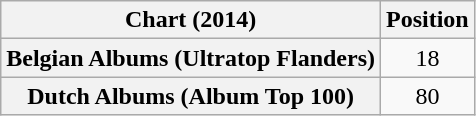<table class="wikitable sortable plainrowheaders" style="text-align:center">
<tr>
<th scope="col">Chart (2014)</th>
<th scope="col">Position</th>
</tr>
<tr>
<th scope="row">Belgian Albums (Ultratop Flanders)</th>
<td>18</td>
</tr>
<tr>
<th scope="row">Dutch Albums (Album Top 100)</th>
<td>80</td>
</tr>
</table>
